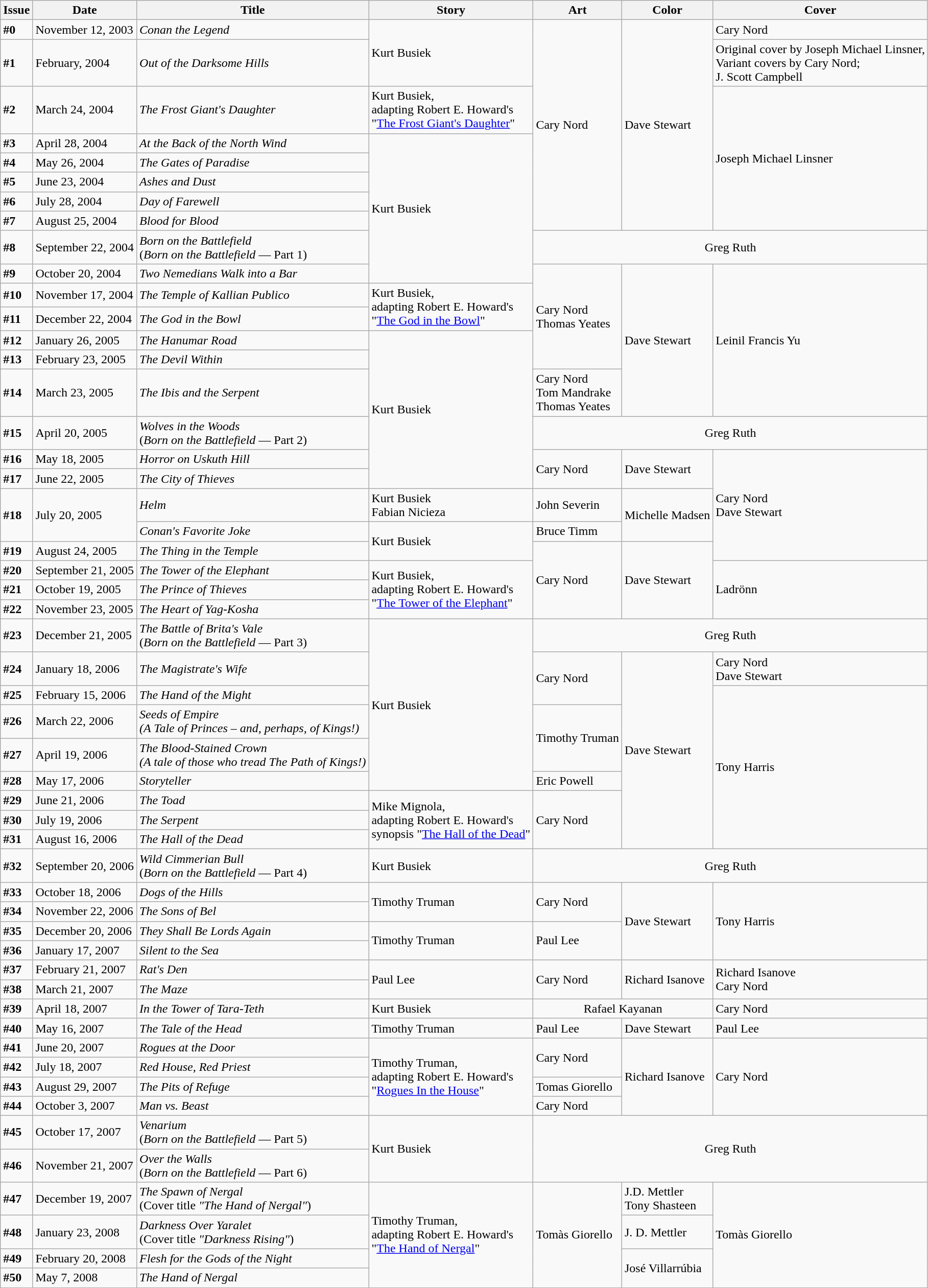<table class="wikitable">
<tr>
<th>Issue</th>
<th>Date</th>
<th>Title</th>
<th>Story</th>
<th>Art</th>
<th>Color</th>
<th>Cover</th>
</tr>
<tr>
<td><strong>#0</strong></td>
<td>November 12, 2003</td>
<td><em>Conan the Legend</em></td>
<td rowspan=2>Kurt Busiek</td>
<td rowspan=8>Cary Nord</td>
<td rowspan=8>Dave Stewart</td>
<td>Cary Nord</td>
</tr>
<tr>
<td><strong>#1</strong></td>
<td>February, 2004</td>
<td><em>Out of the Darksome Hills</em></td>
<td>Original cover by Joseph Michael Linsner,<br> Variant covers by Cary Nord; <br> J. Scott Campbell</td>
</tr>
<tr>
<td><strong>#2</strong></td>
<td>March 24, 2004</td>
<td><em>The Frost Giant's Daughter</em></td>
<td>Kurt Busiek,<br>adapting Robert E. Howard's<br>"<a href='#'>The Frost Giant's Daughter</a>"</td>
<td rowspan=6>Joseph Michael Linsner</td>
</tr>
<tr>
<td><strong>#3</strong></td>
<td>April 28, 2004</td>
<td><em>At the Back of the North Wind</em></td>
<td rowspan=7>Kurt Busiek</td>
</tr>
<tr>
<td><strong>#4</strong></td>
<td>May 26, 2004</td>
<td><em>The Gates of Paradise</em></td>
</tr>
<tr>
<td><strong>#5</strong></td>
<td>June 23, 2004</td>
<td><em>Ashes and Dust</em></td>
</tr>
<tr>
<td><strong>#6</strong></td>
<td>July 28, 2004</td>
<td><em>Day of Farewell</em></td>
</tr>
<tr>
<td><strong>#7</strong></td>
<td>August 25, 2004</td>
<td><em>Blood for Blood</em></td>
</tr>
<tr>
<td><strong>#8</strong></td>
<td>September 22, 2004</td>
<td><em>Born on the Battlefield</em><br>(<em>Born on the Battlefield</em> — Part 1)</td>
<td colspan=3 align=center>Greg Ruth</td>
</tr>
<tr>
<td><strong>#9</strong></td>
<td>October 20, 2004</td>
<td><em>Two Nemedians Walk into a Bar</em></td>
<td rowspan=5>Cary Nord<br>Thomas Yeates</td>
<td rowspan=6>Dave Stewart</td>
<td rowspan=6>Leinil Francis Yu</td>
</tr>
<tr>
<td><strong>#10</strong></td>
<td>November 17, 2004</td>
<td><em>The Temple of Kallian Publico</em></td>
<td rowspan=2>Kurt Busiek,<br>adapting Robert E. Howard's<br>"<a href='#'>The God in the Bowl</a>"</td>
</tr>
<tr>
<td><strong>#11</strong></td>
<td>December 22, 2004</td>
<td><em>The God in the Bowl</em></td>
</tr>
<tr>
<td><strong>#12</strong></td>
<td>January 26, 2005</td>
<td><em>The Hanumar Road</em></td>
<td rowspan=6>Kurt Busiek</td>
</tr>
<tr>
<td><strong>#13</strong></td>
<td>February 23, 2005</td>
<td><em>The Devil Within</em></td>
</tr>
<tr>
<td><strong>#14</strong></td>
<td>March 23, 2005</td>
<td><em>The Ibis and the Serpent</em></td>
<td>Cary Nord<br>Tom Mandrake<br>Thomas Yeates</td>
</tr>
<tr>
<td><strong>#15</strong></td>
<td>April 20, 2005</td>
<td><em>Wolves in the Woods</em><br>(<em>Born on the Battlefield</em> — Part 2)</td>
<td colspan=3 align=center>Greg Ruth</td>
</tr>
<tr>
<td><strong>#16</strong></td>
<td>May 18, 2005</td>
<td><em>Horror on Uskuth Hill</em></td>
<td rowspan=2>Cary Nord</td>
<td rowspan=2>Dave Stewart</td>
<td rowspan=5>Cary Nord<br>Dave Stewart</td>
</tr>
<tr>
<td><strong>#17</strong></td>
<td>June 22, 2005</td>
<td><em>The City of Thieves</em></td>
</tr>
<tr>
<td rowspan=2><strong>#18</strong></td>
<td rowspan=2>July 20, 2005</td>
<td><em>Helm</em></td>
<td>Kurt Busiek<br>Fabian Nicieza</td>
<td>John Severin</td>
<td rowspan=2>Michelle Madsen</td>
</tr>
<tr>
<td><em>Conan's Favorite Joke</em></td>
<td rowspan=2>Kurt Busiek</td>
<td>Bruce Timm</td>
</tr>
<tr>
<td><strong>#19</strong></td>
<td>August 24, 2005</td>
<td><em>The Thing in the Temple</em></td>
<td rowspan=4>Cary Nord</td>
<td rowspan=4>Dave Stewart</td>
</tr>
<tr>
<td><strong>#20</strong></td>
<td>September 21, 2005</td>
<td><em>The Tower of the Elephant</em></td>
<td rowspan=3>Kurt Busiek,<br>adapting Robert E. Howard's<br>"<a href='#'>The Tower of the Elephant</a>"</td>
<td rowspan=3>Ladrönn</td>
</tr>
<tr>
<td><strong>#21</strong></td>
<td>October 19, 2005</td>
<td><em>The Prince of Thieves</em></td>
</tr>
<tr>
<td><strong>#22</strong></td>
<td>November 23, 2005</td>
<td><em>The Heart of Yag-Kosha</em></td>
</tr>
<tr>
<td><strong>#23</strong></td>
<td>December 21, 2005</td>
<td><em>The Battle of Brita's Vale</em><br>(<em>Born on the Battlefield</em> — Part 3)</td>
<td rowspan=6>Kurt Busiek</td>
<td colspan=3 align=center>Greg Ruth</td>
</tr>
<tr>
<td><strong>#24</strong></td>
<td>January 18, 2006</td>
<td><em>The Magistrate's Wife</em></td>
<td rowspan=2>Cary Nord</td>
<td rowspan=8>Dave Stewart</td>
<td>Cary Nord<br>Dave Stewart</td>
</tr>
<tr>
<td><strong>#25</strong></td>
<td>February 15, 2006</td>
<td><em>The Hand of the Might</em></td>
<td rowspan=7>Tony Harris</td>
</tr>
<tr>
<td><strong>#26</strong></td>
<td>March 22, 2006</td>
<td><em>Seeds of Empire</em><br><em>(A Tale of Princes – and, perhaps, of Kings!)</em></td>
<td rowspan=2>Timothy Truman</td>
</tr>
<tr>
<td><strong>#27</strong></td>
<td>April 19, 2006</td>
<td><em>The Blood-Stained Crown</em><br><em>(A tale of those who tread The Path of Kings!)</em></td>
</tr>
<tr>
<td><strong>#28</strong></td>
<td>May 17, 2006</td>
<td><em>Storyteller</em></td>
<td>Eric Powell</td>
</tr>
<tr>
<td><strong>#29</strong></td>
<td>June 21, 2006</td>
<td><em>The Toad</em></td>
<td rowspan=3>Mike Mignola,<br>adapting Robert E. Howard's<br>synopsis "<a href='#'>The Hall of the Dead</a>"</td>
<td rowspan=3>Cary Nord</td>
</tr>
<tr>
<td><strong>#30</strong></td>
<td>July 19, 2006</td>
<td><em>The Serpent</em></td>
</tr>
<tr>
<td><strong>#31</strong></td>
<td>August 16, 2006</td>
<td><em>The Hall of the Dead</em></td>
</tr>
<tr>
<td><strong>#32</strong></td>
<td>September 20, 2006</td>
<td><em>Wild Cimmerian Bull</em><br>(<em>Born on the Battlefield</em> — Part 4)</td>
<td>Kurt Busiek</td>
<td colspan=3 align=center>Greg Ruth</td>
</tr>
<tr>
<td><strong>#33</strong></td>
<td>October 18, 2006</td>
<td><em>Dogs of the Hills</em></td>
<td rowspan=2>Timothy Truman</td>
<td rowspan=2>Cary Nord</td>
<td rowspan=4>Dave Stewart</td>
<td rowspan=4>Tony Harris</td>
</tr>
<tr>
<td><strong>#34</strong></td>
<td>November 22, 2006</td>
<td><em>The Sons of Bel</em></td>
</tr>
<tr>
<td><strong>#35</strong></td>
<td>December 20, 2006</td>
<td><em>They Shall Be Lords Again</em></td>
<td rowspan=2>Timothy Truman</td>
<td rowspan=2>Paul Lee</td>
</tr>
<tr>
<td><strong>#36</strong></td>
<td>January 17, 2007</td>
<td><em>Silent to the Sea</em></td>
</tr>
<tr>
<td><strong>#37</strong></td>
<td>February 21, 2007</td>
<td><em>Rat's Den</em></td>
<td rowspan=2>Paul Lee</td>
<td rowspan=2>Cary Nord</td>
<td rowspan=2>Richard Isanove</td>
<td rowspan=2>Richard Isanove<br>Cary Nord</td>
</tr>
<tr>
<td><strong>#38</strong></td>
<td>March 21, 2007</td>
<td><em>The Maze</em></td>
</tr>
<tr>
<td><strong>#39</strong></td>
<td>April 18, 2007</td>
<td><em>In the Tower of Tara-Teth</em></td>
<td>Kurt Busiek</td>
<td colspan=2 align=center>Rafael Kayanan</td>
<td>Cary Nord</td>
</tr>
<tr>
<td><strong>#40</strong></td>
<td>May 16, 2007</td>
<td><em>The Tale of the Head</em></td>
<td>Timothy Truman</td>
<td>Paul Lee</td>
<td>Dave Stewart</td>
<td>Paul Lee</td>
</tr>
<tr>
<td><strong>#41</strong></td>
<td>June 20, 2007</td>
<td><em>Rogues at the Door</em></td>
<td rowspan=4>Timothy Truman,<br>adapting Robert E. Howard's<br>"<a href='#'>Rogues In the House</a>"</td>
<td rowspan=2>Cary Nord</td>
<td rowspan=4>Richard Isanove</td>
<td rowspan=4>Cary Nord</td>
</tr>
<tr>
<td><strong>#42</strong></td>
<td>July 18, 2007</td>
<td><em>Red House, Red Priest</em></td>
</tr>
<tr>
<td><strong>#43</strong></td>
<td>August 29, 2007</td>
<td><em>The Pits of Refuge</em></td>
<td>Tomas Giorello</td>
</tr>
<tr>
<td><strong>#44</strong></td>
<td>October 3, 2007</td>
<td><em>Man vs. Beast</em></td>
<td>Cary Nord</td>
</tr>
<tr>
<td><strong>#45</strong></td>
<td>October 17, 2007</td>
<td><em>Venarium</em><br>(<em>Born on the Battlefield</em> — Part 5)</td>
<td rowspan=2>Kurt Busiek</td>
<td rowspan=2 colspan=3 align=center>Greg Ruth</td>
</tr>
<tr>
<td><strong>#46</strong></td>
<td>November 21, 2007</td>
<td><em>Over the Walls</em><br>(<em>Born on the Battlefield</em> — Part 6)</td>
</tr>
<tr>
<td><strong>#47</strong></td>
<td>December 19, 2007</td>
<td><em>The Spawn of Nergal</em><br>(Cover title <em>"The Hand of Nergal"</em>)</td>
<td rowspan=4>Timothy Truman,<br>adapting Robert E. Howard's<br>"<a href='#'>The Hand of Nergal</a>"</td>
<td rowspan=4>Tomàs Giorello</td>
<td>J.D. Mettler<br>Tony Shasteen</td>
<td rowspan=4>Tomàs Giorello</td>
</tr>
<tr>
<td><strong>#48</strong></td>
<td>January 23, 2008</td>
<td><em>Darkness Over Yaralet</em><br>(Cover title <em>"Darkness Rising"</em>)</td>
<td>J. D. Mettler</td>
</tr>
<tr>
<td><strong>#49</strong></td>
<td>February 20, 2008</td>
<td><em>Flesh for the Gods of the Night</em></td>
<td rowspan=2>José Villarrúbia</td>
</tr>
<tr>
<td><strong>#50</strong></td>
<td>May 7, 2008</td>
<td><em>The Hand of Nergal</em></td>
</tr>
</table>
